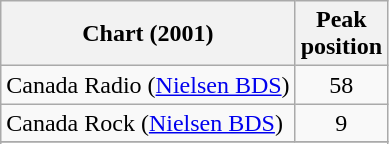<table class="wikitable sortable">
<tr>
<th>Chart (2001)</th>
<th>Peak<br>position</th>
</tr>
<tr>
<td>Canada Radio (<a href='#'>Nielsen BDS</a>)</td>
<td style="text-align:center;">58</td>
</tr>
<tr>
<td>Canada Rock (<a href='#'>Nielsen BDS</a>)</td>
<td style="text-align:center;">9</td>
</tr>
<tr>
</tr>
<tr>
</tr>
<tr>
</tr>
</table>
